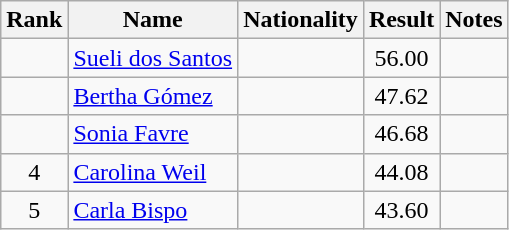<table class="wikitable sortable" style="text-align:center">
<tr>
<th>Rank</th>
<th>Name</th>
<th>Nationality</th>
<th>Result</th>
<th>Notes</th>
</tr>
<tr>
<td></td>
<td align=left><a href='#'>Sueli dos Santos</a></td>
<td align=left></td>
<td>56.00</td>
<td></td>
</tr>
<tr>
<td></td>
<td align=left><a href='#'>Bertha Gómez</a></td>
<td align=left></td>
<td>47.62</td>
<td></td>
</tr>
<tr>
<td></td>
<td align=left><a href='#'>Sonia Favre</a></td>
<td align=left></td>
<td>46.68</td>
<td></td>
</tr>
<tr>
<td>4</td>
<td align=left><a href='#'>Carolina Weil</a></td>
<td align=left></td>
<td>44.08</td>
<td></td>
</tr>
<tr>
<td>5</td>
<td align=left><a href='#'>Carla Bispo</a></td>
<td align=left></td>
<td>43.60</td>
<td></td>
</tr>
</table>
